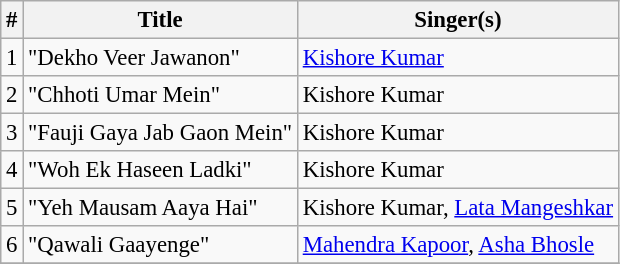<table class="wikitable" style="font-size:95%;">
<tr>
<th>#</th>
<th>Title</th>
<th>Singer(s)</th>
</tr>
<tr>
<td>1</td>
<td>"Dekho Veer Jawanon"</td>
<td><a href='#'>Kishore Kumar</a></td>
</tr>
<tr>
<td>2</td>
<td>"Chhoti Umar Mein"</td>
<td>Kishore Kumar</td>
</tr>
<tr>
<td>3</td>
<td>"Fauji Gaya Jab Gaon Mein"</td>
<td>Kishore Kumar</td>
</tr>
<tr>
<td>4</td>
<td>"Woh Ek Haseen Ladki"</td>
<td>Kishore Kumar</td>
</tr>
<tr>
<td>5</td>
<td>"Yeh Mausam Aaya Hai"</td>
<td>Kishore Kumar, <a href='#'>Lata Mangeshkar</a></td>
</tr>
<tr>
<td>6</td>
<td>"Qawali Gaayenge"</td>
<td><a href='#'>Mahendra Kapoor</a>, <a href='#'>Asha Bhosle</a></td>
</tr>
<tr>
</tr>
</table>
